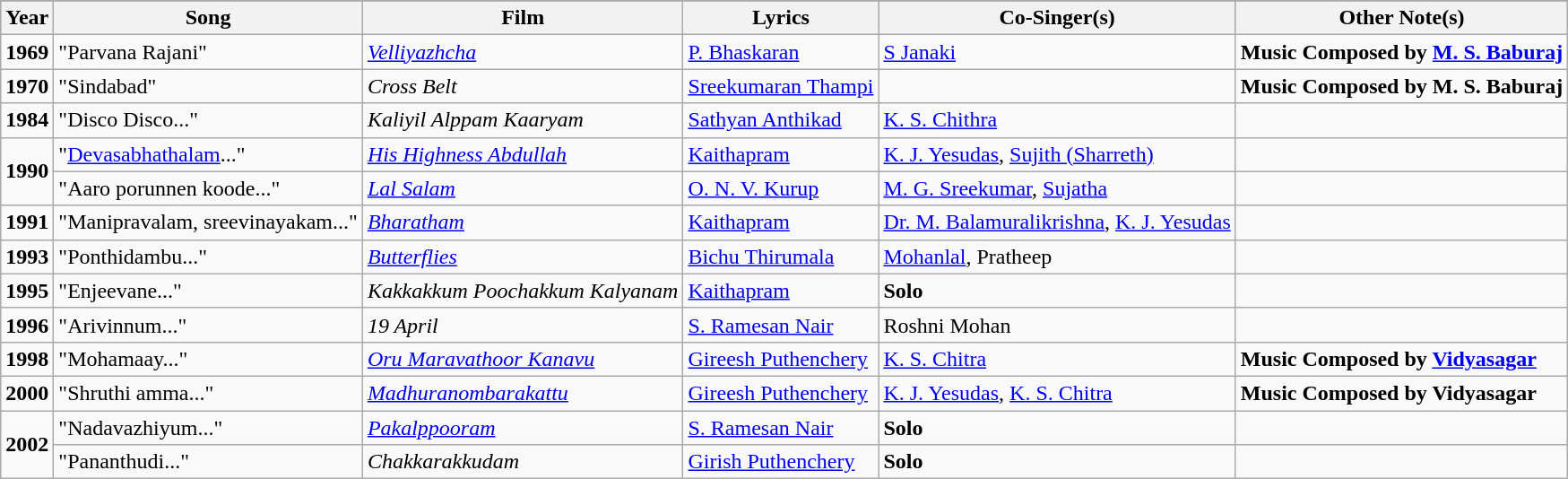<table | class="wikitable collapsible sortable">
<tr style="text-align:center;">
</tr>
<tr bgcolor="#b4cae3" align="center">
<th>Year</th>
<th>Song</th>
<th>Film</th>
<th>Lyrics</th>
<th>Co-Singer(s)</th>
<th>Other Note(s)</th>
</tr>
<tr --->
<td style="text-align:center;"><strong>1969</strong></td>
<td>"Parvana Rajani"</td>
<td><em><a href='#'>Velliyazhcha</a></em></td>
<td><a href='#'>P. Bhaskaran</a></td>
<td><a href='#'>S Janaki</a></td>
<td><strong>Music Composed by <a href='#'>M. S. Baburaj</a></strong></td>
</tr>
<tr --->
<td style="text-align:center;"><strong>1970</strong></td>
<td>"Sindabad"</td>
<td><em>Cross Belt</em></td>
<td><a href='#'>Sreekumaran Thampi</a></td>
<td></td>
<td><strong>Music Composed by M. S. Baburaj</strong></td>
</tr>
<tr --->
<td style="text-align:center;"><strong>1984</strong></td>
<td>"Disco Disco..."</td>
<td><em>Kaliyil Alppam Kaaryam</em></td>
<td><a href='#'>Sathyan Anthikad</a></td>
<td><a href='#'>K. S. Chithra</a></td>
<td></td>
</tr>
<tr --->
<td style="text-align:center;" rowspan="2"><strong>1990</strong></td>
<td>"<a href='#'>Devasabhathalam</a>..."</td>
<td><em><a href='#'>His Highness Abdullah</a></em></td>
<td><a href='#'>Kaithapram</a></td>
<td><a href='#'>K. J. Yesudas</a>, <a href='#'>Sujith (Sharreth)</a></td>
<td></td>
</tr>
<tr --->
<td>"Aaro porunnen koode..."</td>
<td><em><a href='#'>Lal Salam</a></em></td>
<td><a href='#'>O. N. V. Kurup</a></td>
<td><a href='#'>M. G. Sreekumar</a>, <a href='#'>Sujatha</a></td>
<td></td>
</tr>
<tr --->
<td style="text-align:center;"><strong>1991</strong></td>
<td>"Manipravalam, sreevinayakam..."</td>
<td><em><a href='#'>Bharatham</a></em></td>
<td><a href='#'>Kaithapram</a></td>
<td><a href='#'>Dr. M. Balamuralikrishna</a>, <a href='#'>K. J. Yesudas</a></td>
<td></td>
</tr>
<tr --->
<td style="text-align:center;"><strong>1993</strong></td>
<td>"Ponthidambu..."</td>
<td><em><a href='#'>Butterflies</a></em></td>
<td><a href='#'>Bichu Thirumala</a></td>
<td><a href='#'>Mohanlal</a>, Pratheep</td>
<td></td>
</tr>
<tr --->
<td style="text-align:center;"><strong>1995</strong></td>
<td>"Enjeevane..."</td>
<td><em>Kakkakkum Poochakkum Kalyanam</em></td>
<td><a href='#'>Kaithapram</a></td>
<td><strong>Solo</strong></td>
<td></td>
</tr>
<tr --->
<td style="text-align:center;"><strong>1996</strong></td>
<td>"Arivinnum..."</td>
<td><em>19 April</em></td>
<td><a href='#'>S. Ramesan Nair</a></td>
<td>Roshni Mohan</td>
<td></td>
</tr>
<tr --->
<td style="text-align:center;"><strong>1998</strong></td>
<td>"Mohamaay..."</td>
<td><em><a href='#'>Oru Maravathoor Kanavu</a></em></td>
<td><a href='#'>Gireesh Puthenchery</a></td>
<td><a href='#'>K. S. Chitra</a></td>
<td><strong>Music Composed by <a href='#'>Vidyasagar</a></strong></td>
</tr>
<tr --->
<td style="text-align:center;"><strong>2000</strong></td>
<td>"Shruthi amma..."</td>
<td><em><a href='#'>Madhuranombarakattu</a></em></td>
<td><a href='#'>Gireesh Puthenchery</a></td>
<td><a href='#'>K. J. Yesudas</a>, <a href='#'>K. S. Chitra</a></td>
<td><strong>Music Composed by Vidyasagar</strong></td>
</tr>
<tr --->
<td style="text-align:center;" rowspan="2"><strong>2002</strong></td>
<td>"Nadavazhiyum..."</td>
<td><em><a href='#'>Pakalppooram</a></em></td>
<td><a href='#'>S. Ramesan Nair</a></td>
<td><strong>Solo</strong></td>
<td></td>
</tr>
<tr --->
<td>"Pananthudi..."</td>
<td><em>Chakkarakkudam</em></td>
<td><a href='#'>Girish Puthenchery</a></td>
<td><strong>Solo</strong></td>
<td></td>
</tr>
</table>
